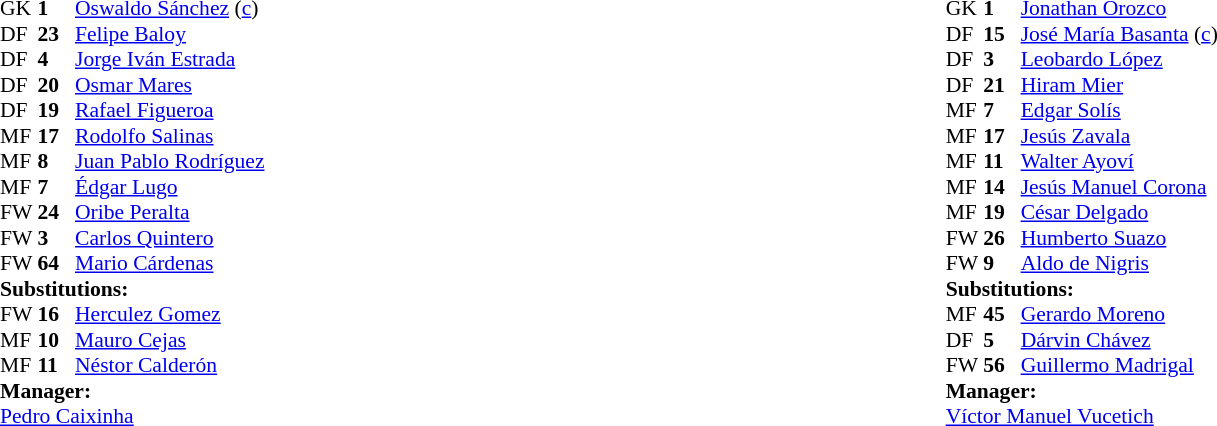<table width=100%>
<tr>
<td valign=top width=50%><br><table style="font-size:90%" cellspacing=0 cellpadding=0 align=center>
<tr>
<th width=25></th>
<th width=25></th>
</tr>
<tr>
<td>GK</td>
<td><strong>1</strong></td>
<td> <a href='#'>Oswaldo Sánchez</a> (<a href='#'>c</a>)</td>
</tr>
<tr>
<td>DF</td>
<td><strong>23</strong></td>
<td> <a href='#'>Felipe Baloy</a></td>
</tr>
<tr>
<td>DF</td>
<td><strong>4</strong></td>
<td> <a href='#'>Jorge Iván Estrada</a></td>
<td></td>
</tr>
<tr>
<td>DF</td>
<td><strong>20</strong></td>
<td> <a href='#'>Osmar Mares</a></td>
</tr>
<tr>
<td>DF</td>
<td><strong>19</strong></td>
<td> <a href='#'>Rafael Figueroa</a></td>
</tr>
<tr>
<td>MF</td>
<td><strong>17</strong></td>
<td> <a href='#'>Rodolfo Salinas</a></td>
<td></td>
<td></td>
</tr>
<tr>
<td>MF</td>
<td><strong>8</strong></td>
<td> <a href='#'>Juan Pablo Rodríguez</a></td>
</tr>
<tr>
<td>MF</td>
<td><strong>7</strong></td>
<td> <a href='#'>Édgar Lugo</a></td>
<td></td>
<td></td>
</tr>
<tr>
<td>FW</td>
<td><strong>24</strong></td>
<td> <a href='#'>Oribe Peralta</a></td>
<td></td>
<td></td>
</tr>
<tr>
<td>FW</td>
<td><strong>3</strong></td>
<td> <a href='#'>Carlos Quintero</a></td>
<td></td>
</tr>
<tr>
<td>FW</td>
<td><strong>64</strong></td>
<td> <a href='#'>Mario Cárdenas</a></td>
</tr>
<tr>
<td colspan=3><strong>Substitutions:</strong></td>
</tr>
<tr>
<td>FW</td>
<td><strong>16</strong></td>
<td> <a href='#'>Herculez Gomez</a></td>
<td></td>
<td></td>
</tr>
<tr>
<td>MF</td>
<td><strong>10</strong></td>
<td> <a href='#'>Mauro Cejas</a></td>
<td></td>
<td></td>
</tr>
<tr>
<td>MF</td>
<td><strong>11</strong></td>
<td> <a href='#'>Néstor Calderón</a></td>
<td></td>
<td></td>
</tr>
<tr>
<td colspan=3><strong>Manager:</strong></td>
</tr>
<tr>
<td colspan=4> <a href='#'>Pedro Caixinha</a></td>
</tr>
</table>
</td>
<td valign=top></td>
<td valign=top width=50%><br><table style="font-size:90%" cellspacing=0 cellpadding=0 align=center>
<tr>
<th width=25></th>
<th width=25></th>
</tr>
<tr>
<td>GK</td>
<td><strong>1</strong></td>
<td> <a href='#'>Jonathan Orozco</a></td>
</tr>
<tr>
<td>DF</td>
<td><strong>15</strong></td>
<td> <a href='#'>José María Basanta</a> (<a href='#'>c</a>)</td>
</tr>
<tr>
<td>DF</td>
<td><strong>3</strong></td>
<td> <a href='#'>Leobardo López</a></td>
</tr>
<tr>
<td>DF</td>
<td><strong>21</strong></td>
<td> <a href='#'>Hiram Mier</a></td>
</tr>
<tr>
<td>MF</td>
<td><strong>7</strong></td>
<td> <a href='#'>Edgar Solís</a></td>
</tr>
<tr>
<td>MF</td>
<td><strong>17</strong></td>
<td> <a href='#'>Jesús Zavala</a></td>
<td></td>
</tr>
<tr>
<td>MF</td>
<td><strong>11</strong></td>
<td> <a href='#'>Walter Ayoví</a></td>
</tr>
<tr>
<td>MF</td>
<td><strong>14</strong></td>
<td> <a href='#'>Jesús Manuel Corona</a></td>
<td></td>
<td></td>
</tr>
<tr>
<td>MF</td>
<td><strong>19</strong></td>
<td> <a href='#'>César Delgado</a></td>
<td></td>
</tr>
<tr>
<td>FW</td>
<td><strong>26</strong></td>
<td> <a href='#'>Humberto Suazo</a></td>
<td></td>
<td></td>
</tr>
<tr>
<td>FW</td>
<td><strong>9</strong></td>
<td> <a href='#'>Aldo de Nigris</a></td>
<td></td>
<td></td>
</tr>
<tr>
<td colspan=3><strong>Substitutions:</strong></td>
</tr>
<tr>
<td>MF</td>
<td><strong>45</strong></td>
<td> <a href='#'>Gerardo Moreno</a></td>
<td></td>
<td></td>
</tr>
<tr>
<td>DF</td>
<td><strong>5</strong></td>
<td> <a href='#'>Dárvin Chávez</a></td>
<td></td>
<td></td>
</tr>
<tr>
<td>FW</td>
<td><strong>56</strong></td>
<td> <a href='#'>Guillermo Madrigal</a></td>
<td></td>
<td></td>
</tr>
<tr>
<td colspan=3><strong>Manager:</strong></td>
</tr>
<tr>
<td colspan=4> <a href='#'>Víctor Manuel Vucetich</a></td>
</tr>
</table>
</td>
</tr>
</table>
